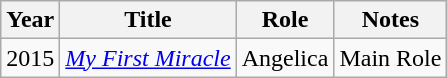<table class="wikitable sortable">
<tr>
<th>Year</th>
<th>Title</th>
<th>Role</th>
<th class="unsortable">Notes</th>
</tr>
<tr>
<td>2015</td>
<td><em><a href='#'>My First Miracle</a></em></td>
<td>Angelica</td>
<td>Main Role</td>
</tr>
</table>
